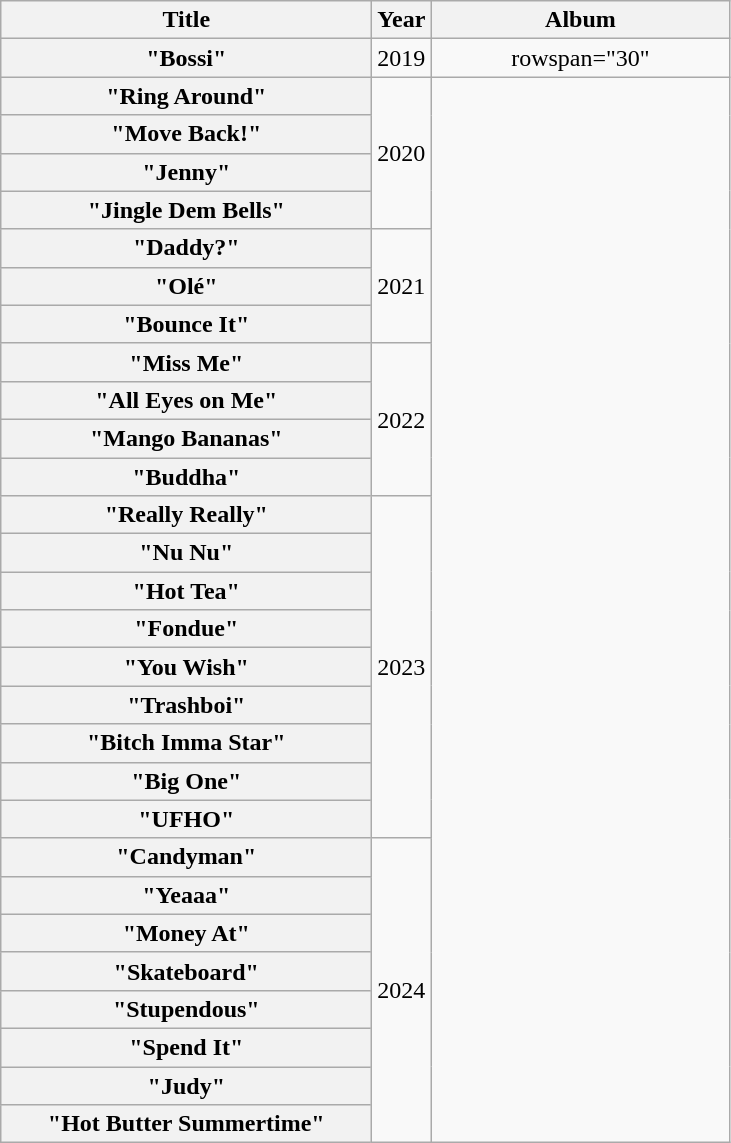<table class="wikitable plainrowheaders" style="text-align:center;">
<tr>
<th scope="col" style="width:15em;">Title</th>
<th scope="col" style="width:1em;">Year</th>
<th scope="col" style="width:12em;">Album</th>
</tr>
<tr>
<th scope="row">"Bossi"</th>
<td>2019</td>
<td>rowspan="30" </td>
</tr>
<tr>
<th scope="row">"Ring Around"</th>
<td rowspan="4">2020</td>
</tr>
<tr>
<th scope="row">"Move Back!"</th>
</tr>
<tr>
<th scope="row">"Jenny"</th>
</tr>
<tr>
<th scope="row">"Jingle Dem Bells"</th>
</tr>
<tr>
<th scope="row">"Daddy?"</th>
<td rowspan="3">2021</td>
</tr>
<tr>
<th scope="row">"Olé"</th>
</tr>
<tr>
<th scope="row">"Bounce It"</th>
</tr>
<tr>
<th scope="row">"Miss Me"</th>
<td rowspan="4">2022</td>
</tr>
<tr>
<th scope="row">"All Eyes on Me"<br></th>
</tr>
<tr>
<th scope="row">"Mango Bananas"</th>
</tr>
<tr>
<th scope="row">"Buddha"</th>
</tr>
<tr>
<th scope="row">"Really Really"</th>
<td rowspan="9">2023</td>
</tr>
<tr>
<th scope="row">"Nu Nu"</th>
</tr>
<tr>
<th scope="row">"Hot Tea"</th>
</tr>
<tr>
<th scope="row">"Fondue"</th>
</tr>
<tr>
<th scope="row">"You Wish"<br></th>
</tr>
<tr>
<th scope="row">"Trashboi"</th>
</tr>
<tr>
<th scope="row">"Bitch Imma Star"</th>
</tr>
<tr>
<th scope="row">"Big One"</th>
</tr>
<tr>
<th scope="row">"UFHO"</th>
</tr>
<tr>
<th scope="row">"Candyman"</th>
<td rowspan="8">2024</td>
</tr>
<tr>
<th scope="row">"Yeaaa"</th>
</tr>
<tr>
<th scope="row">"Money At"</th>
</tr>
<tr>
<th scope="row">"Skateboard"</th>
</tr>
<tr>
<th scope="row">"Stupendous"</th>
</tr>
<tr>
<th scope="row">"Spend It"</th>
</tr>
<tr>
<th scope="row">"Judy"</th>
</tr>
<tr>
<th scope="row">"Hot Butter Summertime"</th>
</tr>
</table>
